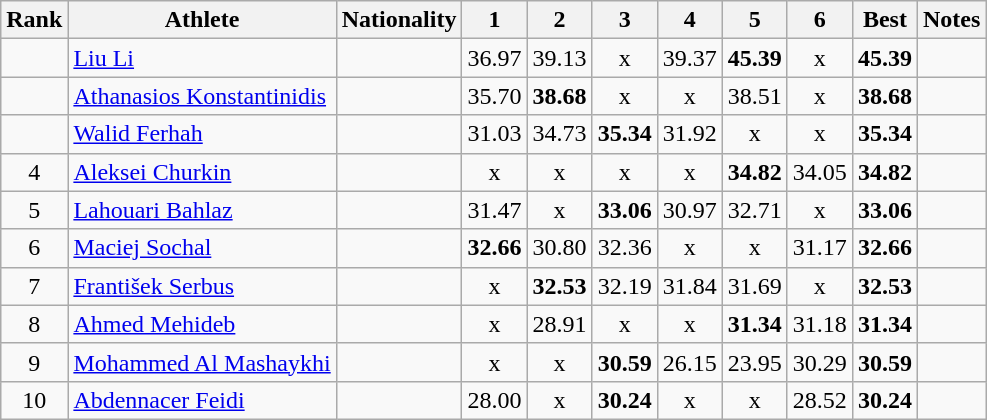<table class="wikitable sortable" style="text-align:center">
<tr>
<th>Rank</th>
<th>Athlete</th>
<th>Nationality</th>
<th>1</th>
<th>2</th>
<th>3</th>
<th>4</th>
<th>5</th>
<th>6</th>
<th>Best</th>
<th>Notes</th>
</tr>
<tr>
<td></td>
<td style="text-align:left;"><a href='#'>Liu Li</a></td>
<td style="text-align:left;"></td>
<td>36.97</td>
<td>39.13</td>
<td>x</td>
<td>39.37</td>
<td><strong>45.39</strong></td>
<td>x</td>
<td><strong>45.39</strong></td>
<td><strong></strong></td>
</tr>
<tr>
<td></td>
<td style="text-align:left;"><a href='#'>Athanasios Konstantinidis</a></td>
<td style="text-align:left;"></td>
<td>35.70</td>
<td><strong>38.68</strong></td>
<td>x</td>
<td>x</td>
<td>38.51</td>
<td>x</td>
<td><strong>38.68</strong></td>
<td></td>
</tr>
<tr>
<td></td>
<td style="text-align:left;"><a href='#'>Walid Ferhah</a></td>
<td style="text-align:left;"></td>
<td>31.03</td>
<td>34.73</td>
<td><strong>35.34</strong></td>
<td>31.92</td>
<td>x</td>
<td>x</td>
<td><strong>35.34</strong></td>
<td></td>
</tr>
<tr>
<td>4</td>
<td style="text-align:left;"><a href='#'>Aleksei Churkin</a></td>
<td style="text-align:left;"></td>
<td>x</td>
<td>x</td>
<td>x</td>
<td>x</td>
<td><strong>34.82</strong></td>
<td>34.05</td>
<td><strong>34.82</strong></td>
<td></td>
</tr>
<tr>
<td>5</td>
<td style="text-align:left;"><a href='#'>Lahouari Bahlaz</a></td>
<td style="text-align:left;"></td>
<td>31.47</td>
<td>x</td>
<td><strong>33.06</strong></td>
<td>30.97</td>
<td>32.71</td>
<td>x</td>
<td><strong>33.06</strong></td>
<td></td>
</tr>
<tr>
<td>6</td>
<td style="text-align:left;"><a href='#'>Maciej Sochal</a></td>
<td style="text-align:left;"></td>
<td><strong>32.66</strong></td>
<td>30.80</td>
<td>32.36</td>
<td>x</td>
<td>x</td>
<td>31.17</td>
<td><strong>32.66</strong></td>
<td></td>
</tr>
<tr>
<td>7</td>
<td style="text-align:left;"><a href='#'>František Serbus</a></td>
<td style="text-align:left;"></td>
<td>x</td>
<td><strong>32.53</strong></td>
<td>32.19</td>
<td>31.84</td>
<td>31.69</td>
<td>x</td>
<td><strong>32.53</strong></td>
<td></td>
</tr>
<tr>
<td>8</td>
<td style="text-align:left;"><a href='#'>Ahmed Mehideb</a></td>
<td style="text-align:left;"></td>
<td>x</td>
<td>28.91</td>
<td>x</td>
<td>x</td>
<td><strong>31.34</strong></td>
<td>31.18</td>
<td><strong>31.34</strong></td>
<td></td>
</tr>
<tr>
<td>9</td>
<td style="text-align:left;"><a href='#'>Mohammed Al Mashaykhi</a></td>
<td style="text-align:left;"></td>
<td>x</td>
<td>x</td>
<td><strong>30.59</strong></td>
<td>26.15</td>
<td>23.95</td>
<td>30.29</td>
<td><strong>30.59</strong></td>
<td></td>
</tr>
<tr>
<td>10</td>
<td style="text-align:left;"><a href='#'>Abdennacer Feidi</a></td>
<td style="text-align:left;"></td>
<td>28.00</td>
<td>x</td>
<td><strong>30.24</strong></td>
<td>x</td>
<td>x</td>
<td>28.52</td>
<td><strong>30.24</strong></td>
<td></td>
</tr>
</table>
